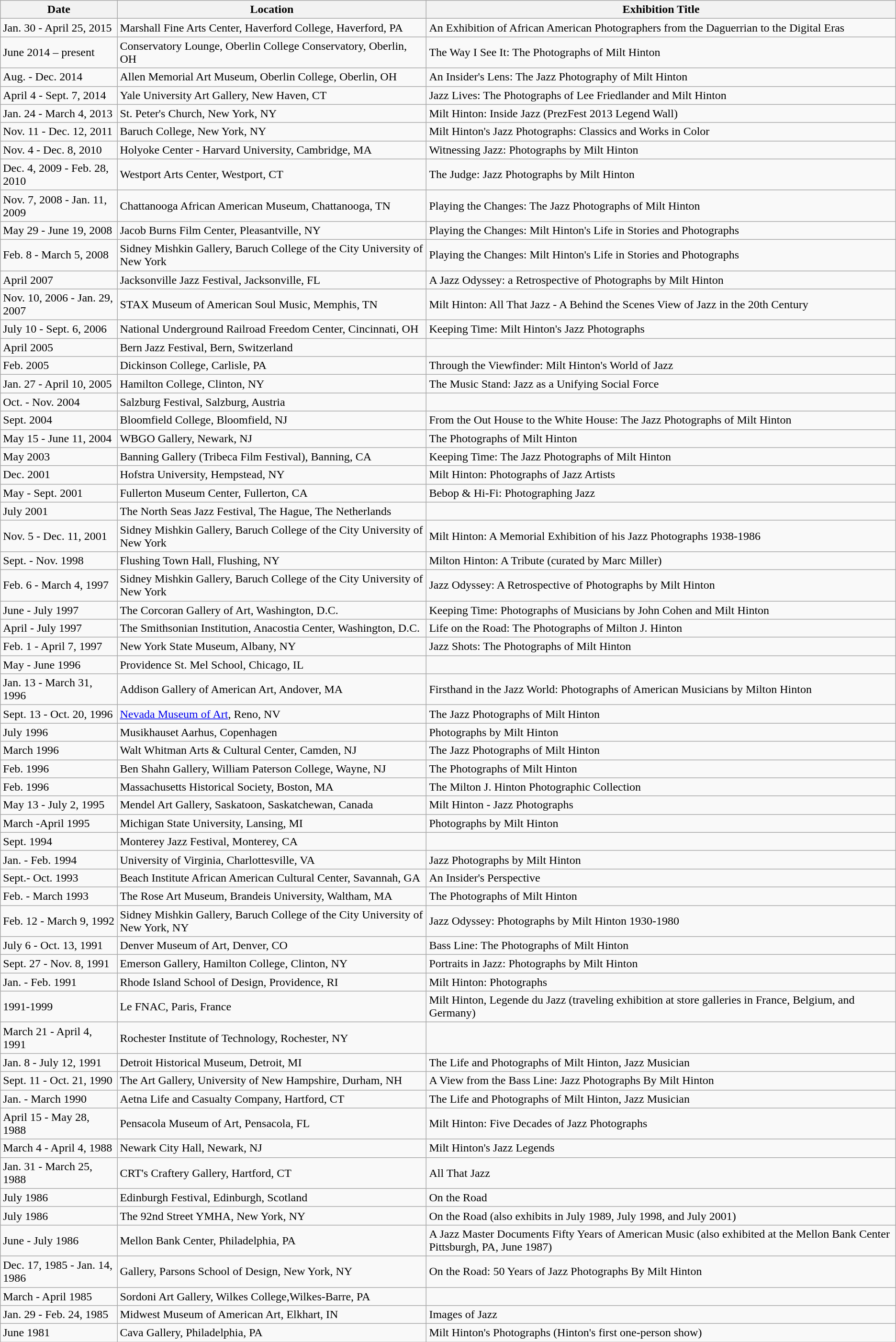<table class="wikitable">
<tr>
<th>Date</th>
<th>Location</th>
<th>Exhibition Title</th>
</tr>
<tr>
<td>Jan. 30 - April 25, 2015</td>
<td>Marshall Fine Arts Center, Haverford College, Haverford,  PA</td>
<td>An Exhibition of African American Photographers from the  Daguerrian to the Digital Eras</td>
</tr>
<tr>
<td>June 2014 – present</td>
<td>Conservatory Lounge, Oberlin College Conservatory,  Oberlin, OH</td>
<td>The Way I See It: The Photographs of Milt Hinton</td>
</tr>
<tr>
<td>Aug. - Dec. 2014</td>
<td>Allen Memorial Art Museum, Oberlin College, Oberlin, OH</td>
<td>An Insider's Lens: The Jazz Photography of Milt Hinton</td>
</tr>
<tr>
<td>April 4 - Sept. 7, 2014</td>
<td>Yale University Art Gallery, New Haven, CT</td>
<td>Jazz Lives: The Photographs of Lee Friedlander and Milt  Hinton</td>
</tr>
<tr>
<td>Jan. 24 - March 4, 2013</td>
<td>St. Peter's Church, New York, NY</td>
<td>Milt Hinton: Inside Jazz (PrezFest 2013 Legend Wall)</td>
</tr>
<tr>
<td>Nov. 11 - Dec. 12, 2011</td>
<td>Baruch College, New York, NY</td>
<td>Milt Hinton's Jazz Photographs: Classics and Works in  Color</td>
</tr>
<tr>
<td>Nov. 4 - Dec. 8, 2010</td>
<td>Holyoke Center - Harvard University, Cambridge, MA</td>
<td>Witnessing Jazz: Photographs by Milt Hinton</td>
</tr>
<tr>
<td>Dec. 4, 2009 - Feb. 28, 2010</td>
<td>Westport Arts Center, Westport, CT</td>
<td>The Judge: Jazz Photographs by Milt Hinton</td>
</tr>
<tr>
<td>Nov. 7, 2008 - Jan. 11, 2009</td>
<td>Chattanooga African American Museum, Chattanooga, TN</td>
<td>Playing the Changes: The Jazz Photographs of Milt Hinton</td>
</tr>
<tr>
<td>May 29 - June 19, 2008</td>
<td>Jacob Burns Film Center, Pleasantville, NY</td>
<td>Playing the Changes: Milt Hinton's Life in Stories and  Photographs</td>
</tr>
<tr>
<td>Feb. 8 - March 5, 2008</td>
<td>Sidney Mishkin Gallery, Baruch College of the City  University of New York</td>
<td>Playing the Changes: Milt Hinton's Life in Stories and  Photographs</td>
</tr>
<tr>
<td>April 2007</td>
<td>Jacksonville Jazz Festival, Jacksonville, FL</td>
<td>A Jazz Odyssey: a Retrospective of Photographs by Milt  Hinton</td>
</tr>
<tr>
<td>Nov. 10, 2006 - Jan. 29, 2007</td>
<td>STAX Museum of American Soul Music, Memphis, TN</td>
<td>Milt Hinton: All That Jazz - A Behind the Scenes View of  Jazz in the 20th Century</td>
</tr>
<tr>
<td>July 10 - Sept. 6, 2006</td>
<td>National Underground Railroad Freedom Center, Cincinnati,  OH</td>
<td>Keeping Time: Milt Hinton's Jazz Photographs</td>
</tr>
<tr>
<td>April 2005</td>
<td>Bern Jazz Festival, Bern, Switzerland</td>
<td></td>
</tr>
<tr>
<td>Feb. 2005</td>
<td>Dickinson College, Carlisle, PA</td>
<td>Through the Viewfinder: Milt Hinton's World of Jazz</td>
</tr>
<tr>
<td>Jan. 27 - April 10, 2005</td>
<td>Hamilton College, Clinton, NY</td>
<td>The Music Stand: Jazz as a Unifying Social Force</td>
</tr>
<tr>
<td>Oct. - Nov. 2004</td>
<td>Salzburg Festival, Salzburg, Austria</td>
<td></td>
</tr>
<tr>
<td>Sept. 2004</td>
<td>Bloomfield College, Bloomfield, NJ</td>
<td>From the Out House to the White House: The Jazz  Photographs of Milt Hinton</td>
</tr>
<tr>
<td>May 15 - June 11, 2004</td>
<td>WBGO Gallery, Newark, NJ</td>
<td>The Photographs of Milt Hinton</td>
</tr>
<tr>
<td>May 2003</td>
<td>Banning Gallery (Tribeca Film Festival), Banning, CA</td>
<td>Keeping Time: The Jazz Photographs of Milt Hinton</td>
</tr>
<tr>
<td>Dec. 2001</td>
<td>Hofstra University, Hempstead, NY</td>
<td>Milt Hinton: Photographs of Jazz Artists</td>
</tr>
<tr>
<td>May - Sept. 2001</td>
<td>Fullerton Museum Center, Fullerton, CA</td>
<td>Bebop & Hi-Fi: Photographing Jazz</td>
</tr>
<tr>
<td>July 2001</td>
<td>The North Seas Jazz Festival, The Hague, The Netherlands</td>
<td></td>
</tr>
<tr>
<td>Nov. 5 - Dec. 11, 2001</td>
<td>Sidney Mishkin Gallery, Baruch College of the City  University of New York</td>
<td>Milt Hinton: A Memorial Exhibition of his Jazz Photographs  1938-1986</td>
</tr>
<tr>
<td>Sept. - Nov. 1998</td>
<td>Flushing Town Hall, Flushing, NY</td>
<td>Milton Hinton: A Tribute (curated by Marc Miller)</td>
</tr>
<tr>
<td>Feb. 6 - March 4, 1997</td>
<td>Sidney Mishkin Gallery, Baruch College of the City  University of New York</td>
<td>Jazz Odyssey: A Retrospective of Photographs by Milt  Hinton</td>
</tr>
<tr>
<td>June - July 1997</td>
<td>The Corcoran Gallery of Art, Washington, D.C.</td>
<td>Keeping Time: Photographs of Musicians by John Cohen and  Milt Hinton</td>
</tr>
<tr>
<td>April - July 1997</td>
<td>The Smithsonian Institution, Anacostia Center, Washington,  D.C.</td>
<td>Life on the Road: The Photographs of Milton J. Hinton</td>
</tr>
<tr>
<td>Feb. 1 - April 7, 1997</td>
<td>New York State Museum, Albany, NY</td>
<td>Jazz Shots: The Photographs of Milt Hinton</td>
</tr>
<tr>
<td>May - June 1996</td>
<td>Providence St. Mel School, Chicago, IL</td>
<td></td>
</tr>
<tr>
<td>Jan. 13 - March 31, 1996</td>
<td>Addison Gallery of American Art, Andover, MA</td>
<td>Firsthand in the Jazz World: Photographs of American  Musicians by Milton Hinton</td>
</tr>
<tr>
<td>Sept. 13 - Oct. 20, 1996</td>
<td><a href='#'>Nevada Museum of Art</a>, Reno, NV</td>
<td>The Jazz Photographs of Milt Hinton</td>
</tr>
<tr>
<td>July 1996</td>
<td>Musikhauset Aarhus, Copenhagen</td>
<td>Photographs by Milt Hinton</td>
</tr>
<tr>
<td>March 1996</td>
<td>Walt Whitman Arts & Cultural Center, Camden, NJ</td>
<td>The Jazz Photographs of Milt Hinton</td>
</tr>
<tr>
<td>Feb. 1996</td>
<td>Ben Shahn Gallery, William Paterson College, Wayne, NJ</td>
<td>The Photographs of Milt Hinton</td>
</tr>
<tr>
<td>Feb. 1996</td>
<td>Massachusetts Historical Society, Boston, MA</td>
<td>The Milton J. Hinton Photographic Collection</td>
</tr>
<tr>
<td>May 13 - July 2, 1995</td>
<td>Mendel Art Gallery, Saskatoon, Saskatchewan, Canada</td>
<td>Milt Hinton - Jazz Photographs</td>
</tr>
<tr>
<td>March -April 1995</td>
<td>Michigan State University, Lansing, MI</td>
<td>Photographs by Milt Hinton</td>
</tr>
<tr>
<td>Sept. 1994</td>
<td>Monterey Jazz Festival, Monterey, CA</td>
<td></td>
</tr>
<tr>
<td>Jan. - Feb. 1994</td>
<td>University of Virginia, Charlottesville, VA</td>
<td>Jazz Photographs by Milt Hinton</td>
</tr>
<tr>
<td>Sept.- Oct. 1993</td>
<td>Beach Institute African American Cultural Center,  Savannah, GA</td>
<td>An Insider's Perspective</td>
</tr>
<tr>
<td>Feb. - March 1993</td>
<td>The Rose Art Museum, Brandeis University, Waltham, MA</td>
<td>The Photographs of Milt Hinton</td>
</tr>
<tr>
<td>Feb. 12 - March 9, 1992</td>
<td>Sidney Mishkin Gallery, Baruch College of the City  University of New York, NY</td>
<td>Jazz Odyssey: Photographs by Milt Hinton 1930-1980</td>
</tr>
<tr>
<td>July 6 - Oct. 13, 1991</td>
<td>Denver Museum of Art, Denver, CO</td>
<td>Bass Line: The Photographs of Milt Hinton</td>
</tr>
<tr>
<td>Sept. 27 - Nov. 8, 1991</td>
<td>Emerson Gallery, Hamilton College, Clinton, NY</td>
<td>Portraits in Jazz: Photographs by Milt Hinton</td>
</tr>
<tr>
<td>Jan. - Feb. 1991</td>
<td>Rhode Island School of Design, Providence, RI</td>
<td>Milt Hinton: Photographs</td>
</tr>
<tr>
<td>1991-1999</td>
<td>Le FNAC, Paris, France</td>
<td>Milt Hinton, Legende du Jazz (traveling exhibition at store galleries in France, Belgium, and Germany)</td>
</tr>
<tr>
<td>March 21 - April 4, 1991</td>
<td>Rochester Institute of Technology, Rochester, NY</td>
<td></td>
</tr>
<tr>
<td>Jan. 8 - July 12, 1991</td>
<td>Detroit Historical Museum, Detroit, MI</td>
<td>The Life and Photographs of Milt Hinton, Jazz Musician</td>
</tr>
<tr>
<td>Sept. 11 - Oct. 21, 1990</td>
<td>The Art Gallery, University of New Hampshire, Durham, NH</td>
<td>A View from the Bass Line: Jazz Photographs By Milt Hinton</td>
</tr>
<tr>
<td>Jan. - March 1990</td>
<td>Aetna Life and Casualty Company, Hartford, CT</td>
<td>The Life and Photographs of Milt Hinton, Jazz Musician</td>
</tr>
<tr>
<td>April 15 - May 28, 1988</td>
<td>Pensacola Museum of Art, Pensacola, FL</td>
<td>Milt Hinton: Five Decades of Jazz Photographs</td>
</tr>
<tr>
<td>March 4 - April 4, 1988</td>
<td>Newark City Hall, Newark, NJ</td>
<td>Milt Hinton's Jazz Legends</td>
</tr>
<tr>
<td>Jan. 31 - March 25, 1988</td>
<td>CRT's Craftery Gallery, Hartford, CT</td>
<td>All That Jazz</td>
</tr>
<tr>
<td>July 1986</td>
<td>Edinburgh Festival, Edinburgh, Scotland</td>
<td>On the Road</td>
</tr>
<tr>
<td>July 1986</td>
<td>The 92nd Street YMHA, New York, NY</td>
<td>On the Road (also exhibits in July 1989, July 1998, and  July 2001)</td>
</tr>
<tr>
<td>June - July 1986</td>
<td>Mellon Bank Center, Philadelphia, PA</td>
<td>A Jazz Master Documents Fifty Years of American Music  (also exhibited at the Mellon Bank Center Pittsburgh, PA, June 1987)</td>
</tr>
<tr>
<td>Dec. 17, 1985 - Jan. 14, 1986</td>
<td>Gallery, Parsons School of Design, New York, NY</td>
<td>On the Road: 50 Years of Jazz Photographs By Milt Hinton</td>
</tr>
<tr>
<td>March - April 1985</td>
<td>Sordoni Art Gallery, Wilkes College,Wilkes-Barre, PA</td>
<td></td>
</tr>
<tr>
<td>Jan. 29 - Feb. 24, 1985</td>
<td>Midwest Museum of American Art, Elkhart, IN</td>
<td>Images of Jazz</td>
</tr>
<tr>
<td>June 1981</td>
<td>Cava Gallery, Philadelphia, PA</td>
<td>Milt Hinton's Photographs (Hinton's first one-person show)</td>
</tr>
</table>
